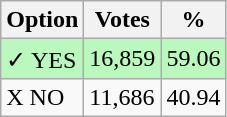<table class="wikitable">
<tr>
<th>Option</th>
<th>Votes</th>
<th>%</th>
</tr>
<tr>
<td style=background:#bbf8be>✓ YES</td>
<td style=background:#bbf8be>16,859</td>
<td style=background:#bbf8be>59.06</td>
</tr>
<tr>
<td>X NO</td>
<td>11,686</td>
<td>40.94</td>
</tr>
</table>
